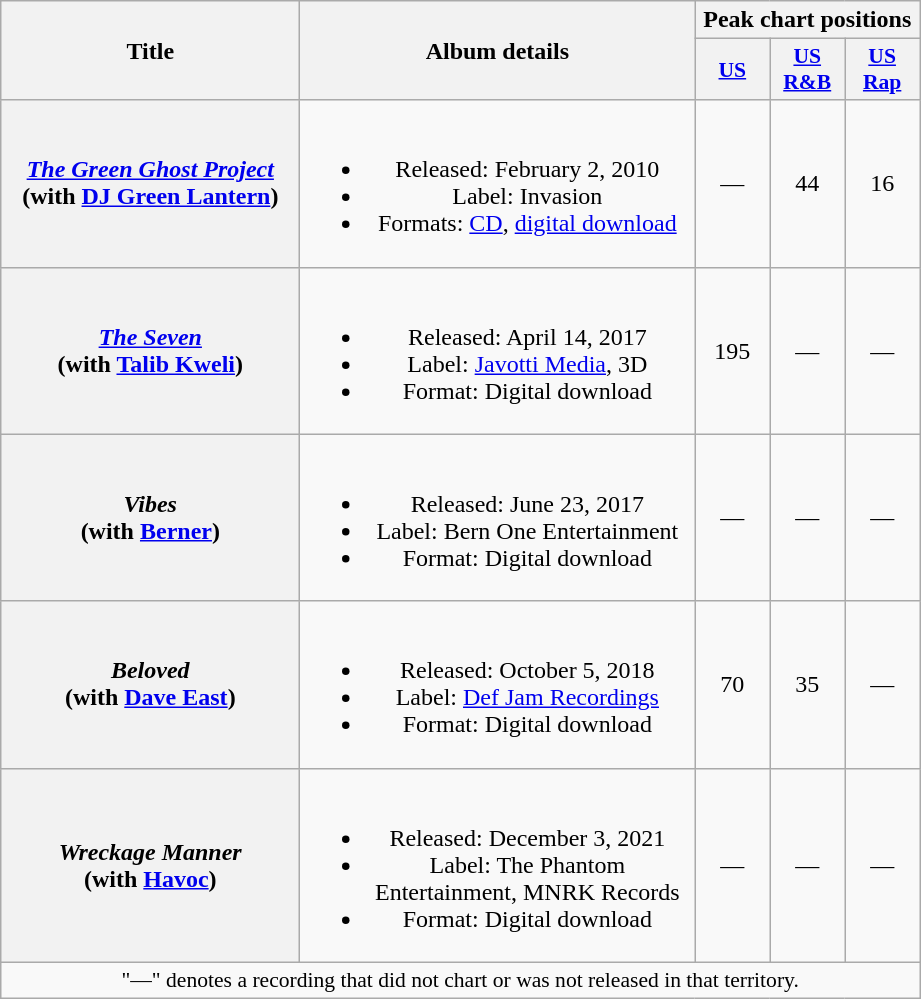<table class="wikitable plainrowheaders" style="text-align:center;">
<tr>
<th scope="col" rowspan="2" style="width:12em;">Title</th>
<th scope="col" rowspan="2" style="width:16em;">Album details</th>
<th scope="col" colspan="3">Peak chart positions</th>
</tr>
<tr>
<th scope="col" style="width:3em;font-size:90%;"><a href='#'>US</a><br></th>
<th scope="col" style="width:3em;font-size:90%;"><a href='#'>US R&B</a><br></th>
<th scope="col" style="width:3em;font-size:90%;"><a href='#'>US<br>Rap</a><br></th>
</tr>
<tr>
<th scope="row"><em><a href='#'>The Green Ghost Project</a></em><br><span>(with <a href='#'>DJ Green Lantern</a>)</span></th>
<td><br><ul><li>Released: February 2, 2010</li><li>Label: Invasion</li><li>Formats: <a href='#'>CD</a>, <a href='#'>digital download</a></li></ul></td>
<td>—</td>
<td>44</td>
<td>16</td>
</tr>
<tr>
<th scope="row"><em><a href='#'>The Seven</a></em><br><span>(with <a href='#'>Talib Kweli</a>)</span></th>
<td><br><ul><li>Released: April 14, 2017</li><li>Label: <a href='#'>Javotti Media</a>, 3D</li><li>Format: Digital download</li></ul></td>
<td>195</td>
<td>—</td>
<td>—</td>
</tr>
<tr>
<th scope="row"><em>Vibes</em><br><span>(with <a href='#'>Berner</a>)</span></th>
<td><br><ul><li>Released: June 23, 2017</li><li>Label: Bern One Entertainment</li><li>Format: Digital download</li></ul></td>
<td>—</td>
<td>—</td>
<td>—</td>
</tr>
<tr>
<th scope="row"><em>Beloved</em><br><span>(with <a href='#'>Dave East</a>)</span></th>
<td><br><ul><li>Released: October 5, 2018</li><li>Label: <a href='#'>Def Jam Recordings</a></li><li>Format: Digital download</li></ul></td>
<td>70</td>
<td>35</td>
<td>—</td>
</tr>
<tr>
<th scope="row"><em>Wreckage Manner</em><br><span>(with <a href='#'>Havoc</a>)</span></th>
<td><br><ul><li>Released: December 3, 2021</li><li>Label: The Phantom Entertainment, MNRK Records</li><li>Format: Digital download</li></ul></td>
<td>—</td>
<td>—</td>
<td>—</td>
</tr>
<tr>
<td colspan="5" style="font-size:90%">"—" denotes a recording that did not chart or was not released in that territory.</td>
</tr>
</table>
